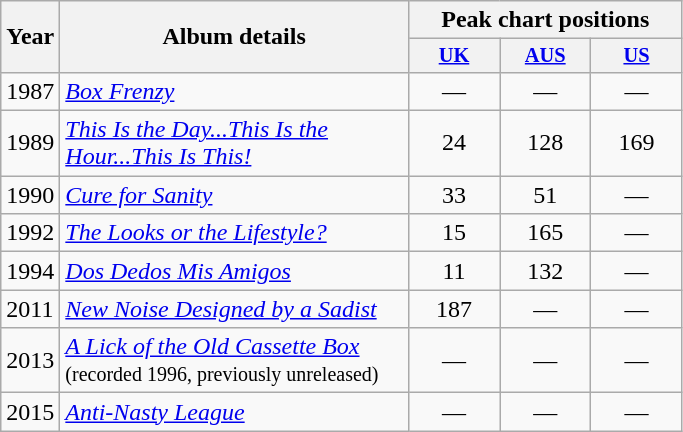<table class="wikitable" style="text-align:left;">
<tr>
<th rowspan="2" style="width:15px;">Year</th>
<th rowspan="2" style="width:225px;">Album details</th>
<th colspan="3">Peak chart positions</th>
</tr>
<tr>
<th style="width:4em;font-size:85%"><a href='#'>UK</a><br></th>
<th style="width:4em;font-size:85%"><a href='#'>AUS</a><br></th>
<th style="width:4em;font-size:85%"><a href='#'>US</a><br></th>
</tr>
<tr>
<td>1987</td>
<td><em><a href='#'>Box Frenzy</a></em></td>
<td style="text-align:center;">—</td>
<td style="text-align:center;">—</td>
<td style="text-align:center;">—</td>
</tr>
<tr>
<td>1989</td>
<td><em><a href='#'>This Is the Day...This Is the Hour...This Is This!</a></em></td>
<td style="text-align:center;">24</td>
<td style="text-align:center;">128</td>
<td style="text-align:center;">169</td>
</tr>
<tr>
<td>1990</td>
<td><em><a href='#'>Cure for Sanity</a></em></td>
<td style="text-align:center;">33</td>
<td style="text-align:center;">51</td>
<td style="text-align:center;">—</td>
</tr>
<tr>
<td>1992</td>
<td><em><a href='#'>The Looks or the Lifestyle?</a></em></td>
<td style="text-align:center;">15</td>
<td style="text-align:center;">165</td>
<td style="text-align:center;">—</td>
</tr>
<tr>
<td>1994</td>
<td><em><a href='#'>Dos Dedos Mis Amigos</a></em></td>
<td style="text-align:center;">11</td>
<td style="text-align:center;">132</td>
<td style="text-align:center;">—</td>
</tr>
<tr>
<td>2011</td>
<td><em><a href='#'>New Noise Designed by a Sadist</a></em></td>
<td style="text-align:center;">187</td>
<td style="text-align:center;">—</td>
<td style="text-align:center;">—</td>
</tr>
<tr>
<td>2013</td>
<td><em><a href='#'>A Lick of the Old Cassette Box</a></em> <br><small>(recorded 1996, previously unreleased)</small></td>
<td style="text-align:center;">—</td>
<td style="text-align:center;">—</td>
<td style="text-align:center;">—</td>
</tr>
<tr>
<td>2015</td>
<td><em><a href='#'>Anti-Nasty League</a></em></td>
<td style="text-align:center;">—</td>
<td style="text-align:center;">—</td>
<td style="text-align:center;">—</td>
</tr>
</table>
